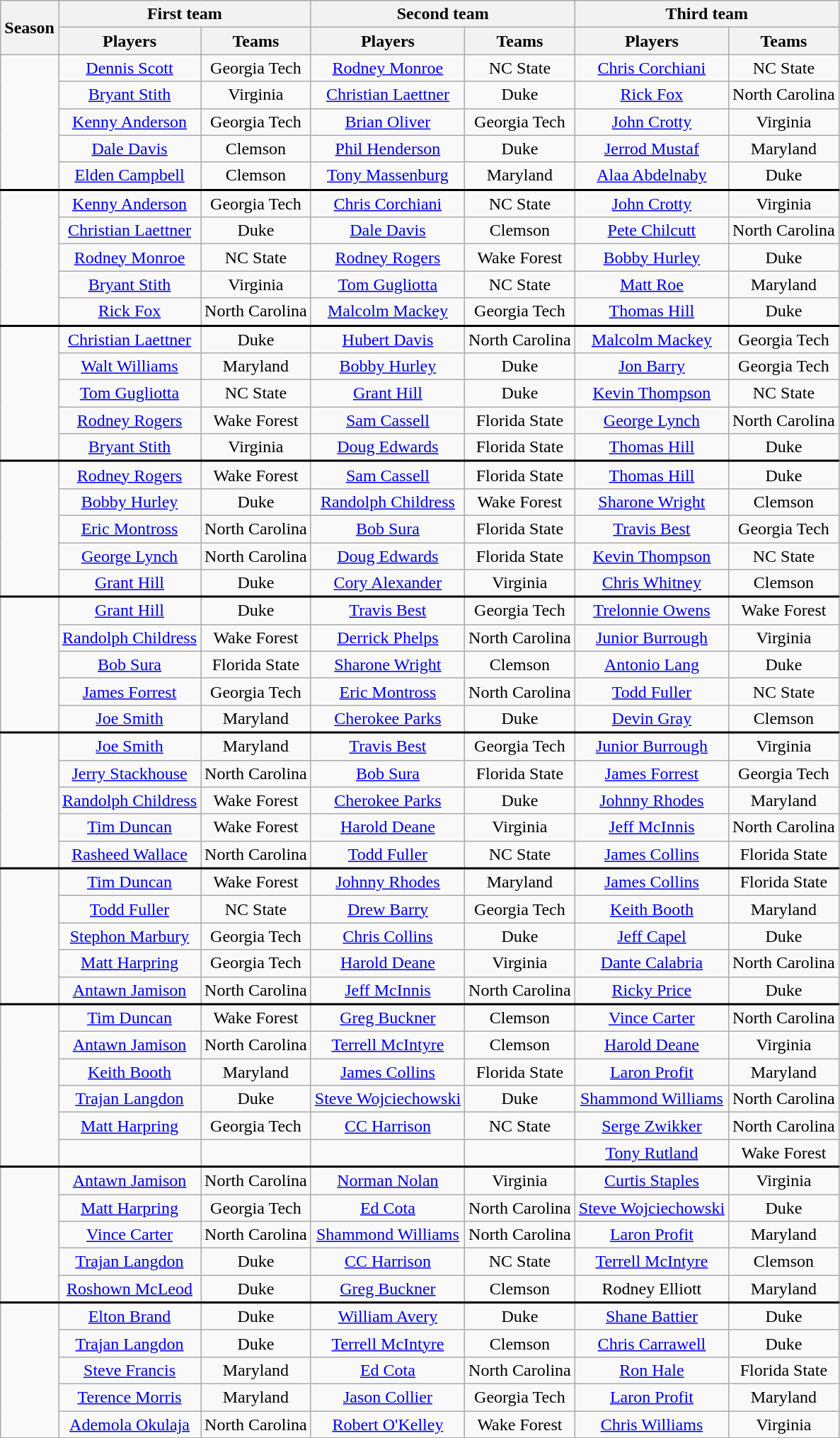<table class="wikitable" style="text-align:center">
<tr>
<th rowspan=2>Season</th>
<th colspan=2>First team</th>
<th colspan=2>Second team</th>
<th colspan=2>Third team</th>
</tr>
<tr>
<th>Players</th>
<th>Teams</th>
<th>Players</th>
<th>Teams</th>
<th>Players</th>
<th>Teams</th>
</tr>
<tr>
<td rowspan=5></td>
<td><a href='#'>Dennis Scott</a></td>
<td>Georgia Tech</td>
<td><a href='#'>Rodney Monroe</a></td>
<td>NC State</td>
<td><a href='#'>Chris Corchiani</a></td>
<td>NC State</td>
</tr>
<tr>
<td><a href='#'>Bryant Stith</a></td>
<td>Virginia</td>
<td><a href='#'>Christian Laettner</a></td>
<td>Duke</td>
<td><a href='#'>Rick Fox</a></td>
<td>North Carolina</td>
</tr>
<tr>
<td><a href='#'>Kenny Anderson</a></td>
<td>Georgia Tech</td>
<td><a href='#'>Brian Oliver</a></td>
<td>Georgia Tech</td>
<td><a href='#'>John Crotty</a></td>
<td>Virginia</td>
</tr>
<tr>
<td><a href='#'>Dale Davis</a></td>
<td>Clemson</td>
<td><a href='#'>Phil Henderson</a></td>
<td>Duke</td>
<td><a href='#'>Jerrod Mustaf</a></td>
<td>Maryland</td>
</tr>
<tr>
<td><a href='#'>Elden Campbell</a></td>
<td>Clemson</td>
<td><a href='#'>Tony Massenburg</a></td>
<td>Maryland</td>
<td><a href='#'>Alaa Abdelnaby</a></td>
<td>Duke</td>
</tr>
<tr style="border-top:2px solid black">
<td rowspan=5></td>
<td><a href='#'>Kenny Anderson</a></td>
<td>Georgia Tech</td>
<td><a href='#'>Chris Corchiani</a></td>
<td>NC State</td>
<td><a href='#'>John Crotty</a></td>
<td>Virginia</td>
</tr>
<tr>
<td><a href='#'>Christian Laettner</a></td>
<td>Duke</td>
<td><a href='#'>Dale Davis</a></td>
<td>Clemson</td>
<td><a href='#'>Pete Chilcutt</a></td>
<td>North Carolina</td>
</tr>
<tr>
<td><a href='#'>Rodney Monroe</a></td>
<td>NC State</td>
<td><a href='#'>Rodney Rogers</a></td>
<td>Wake Forest</td>
<td><a href='#'>Bobby Hurley</a></td>
<td>Duke</td>
</tr>
<tr>
<td><a href='#'>Bryant Stith</a></td>
<td>Virginia</td>
<td><a href='#'>Tom Gugliotta</a></td>
<td>NC State</td>
<td><a href='#'>Matt Roe</a></td>
<td>Maryland</td>
</tr>
<tr>
<td><a href='#'>Rick Fox</a></td>
<td>North Carolina</td>
<td><a href='#'>Malcolm Mackey</a></td>
<td>Georgia Tech</td>
<td><a href='#'>Thomas Hill</a></td>
<td>Duke</td>
</tr>
<tr style="border-top:2px solid black">
<td rowspan=5></td>
<td><a href='#'>Christian Laettner</a></td>
<td>Duke</td>
<td><a href='#'>Hubert Davis</a></td>
<td>North Carolina</td>
<td><a href='#'>Malcolm Mackey</a></td>
<td>Georgia Tech</td>
</tr>
<tr>
<td><a href='#'>Walt Williams</a></td>
<td>Maryland</td>
<td><a href='#'>Bobby Hurley</a></td>
<td>Duke</td>
<td><a href='#'>Jon Barry</a></td>
<td>Georgia Tech</td>
</tr>
<tr>
<td><a href='#'>Tom Gugliotta</a></td>
<td>NC State</td>
<td><a href='#'>Grant Hill</a></td>
<td>Duke</td>
<td><a href='#'>Kevin Thompson</a></td>
<td>NC State</td>
</tr>
<tr>
<td><a href='#'>Rodney Rogers</a></td>
<td>Wake Forest</td>
<td><a href='#'>Sam Cassell</a></td>
<td>Florida State</td>
<td><a href='#'>George Lynch</a></td>
<td>North Carolina</td>
</tr>
<tr>
<td><a href='#'>Bryant Stith</a></td>
<td>Virginia</td>
<td><a href='#'>Doug Edwards</a></td>
<td>Florida State</td>
<td><a href='#'>Thomas Hill</a></td>
<td>Duke</td>
</tr>
<tr style="border-top:2px solid black">
<td rowspan=5></td>
<td><a href='#'>Rodney Rogers</a></td>
<td>Wake Forest</td>
<td><a href='#'>Sam Cassell</a></td>
<td>Florida State</td>
<td><a href='#'>Thomas Hill</a></td>
<td>Duke</td>
</tr>
<tr>
<td><a href='#'>Bobby Hurley</a></td>
<td>Duke</td>
<td><a href='#'>Randolph Childress</a></td>
<td>Wake Forest</td>
<td><a href='#'>Sharone Wright</a></td>
<td>Clemson</td>
</tr>
<tr>
<td><a href='#'>Eric Montross</a></td>
<td>North Carolina</td>
<td><a href='#'>Bob Sura</a></td>
<td>Florida State</td>
<td><a href='#'>Travis Best</a></td>
<td>Georgia Tech</td>
</tr>
<tr>
<td><a href='#'>George Lynch</a></td>
<td>North Carolina</td>
<td><a href='#'>Doug Edwards</a></td>
<td>Florida State</td>
<td><a href='#'>Kevin Thompson</a></td>
<td>NC State</td>
</tr>
<tr>
<td><a href='#'>Grant Hill</a></td>
<td>Duke</td>
<td><a href='#'>Cory Alexander</a></td>
<td>Virginia</td>
<td><a href='#'>Chris Whitney</a></td>
<td>Clemson</td>
</tr>
<tr style="border-top:2px solid black">
<td rowspan=5></td>
<td><a href='#'>Grant Hill</a></td>
<td>Duke</td>
<td><a href='#'>Travis Best</a></td>
<td>Georgia Tech</td>
<td><a href='#'>Trelonnie Owens</a></td>
<td>Wake Forest</td>
</tr>
<tr>
<td><a href='#'>Randolph Childress</a></td>
<td>Wake Forest</td>
<td><a href='#'>Derrick Phelps</a></td>
<td>North Carolina</td>
<td><a href='#'>Junior Burrough</a></td>
<td>Virginia</td>
</tr>
<tr>
<td><a href='#'>Bob Sura</a></td>
<td>Florida State</td>
<td><a href='#'>Sharone Wright</a></td>
<td>Clemson</td>
<td><a href='#'>Antonio Lang</a></td>
<td>Duke</td>
</tr>
<tr>
<td><a href='#'>James Forrest</a></td>
<td>Georgia Tech</td>
<td><a href='#'>Eric Montross</a></td>
<td>North Carolina</td>
<td><a href='#'>Todd Fuller</a></td>
<td>NC State</td>
</tr>
<tr>
<td><a href='#'>Joe Smith</a></td>
<td>Maryland</td>
<td><a href='#'>Cherokee Parks</a></td>
<td>Duke</td>
<td><a href='#'>Devin Gray</a></td>
<td>Clemson</td>
</tr>
<tr style="border-top:2px solid black">
<td rowspan=5></td>
<td><a href='#'>Joe Smith</a></td>
<td>Maryland</td>
<td><a href='#'>Travis Best</a></td>
<td>Georgia Tech</td>
<td><a href='#'>Junior Burrough</a></td>
<td>Virginia</td>
</tr>
<tr>
<td><a href='#'>Jerry Stackhouse</a></td>
<td>North Carolina</td>
<td><a href='#'>Bob Sura</a></td>
<td>Florida State</td>
<td><a href='#'>James Forrest</a></td>
<td>Georgia Tech</td>
</tr>
<tr>
<td><a href='#'>Randolph Childress</a></td>
<td>Wake Forest</td>
<td><a href='#'>Cherokee Parks</a></td>
<td>Duke</td>
<td><a href='#'>Johnny Rhodes</a></td>
<td>Maryland</td>
</tr>
<tr>
<td><a href='#'>Tim Duncan</a></td>
<td>Wake Forest</td>
<td><a href='#'>Harold Deane</a></td>
<td>Virginia</td>
<td><a href='#'>Jeff McInnis</a></td>
<td>North Carolina</td>
</tr>
<tr>
<td><a href='#'>Rasheed Wallace</a></td>
<td>North Carolina</td>
<td><a href='#'>Todd Fuller</a></td>
<td>NC State</td>
<td><a href='#'>James Collins</a></td>
<td>Florida State</td>
</tr>
<tr style="border-top:2px solid black">
<td rowspan=5></td>
<td><a href='#'>Tim Duncan</a></td>
<td>Wake Forest</td>
<td><a href='#'>Johnny Rhodes</a></td>
<td>Maryland</td>
<td><a href='#'>James Collins</a></td>
<td>Florida State</td>
</tr>
<tr>
<td><a href='#'>Todd Fuller</a></td>
<td>NC State</td>
<td><a href='#'>Drew Barry</a></td>
<td>Georgia Tech</td>
<td><a href='#'>Keith Booth</a></td>
<td>Maryland</td>
</tr>
<tr>
<td><a href='#'>Stephon Marbury</a></td>
<td>Georgia Tech</td>
<td><a href='#'>Chris Collins</a></td>
<td>Duke</td>
<td><a href='#'>Jeff Capel</a></td>
<td>Duke</td>
</tr>
<tr>
<td><a href='#'>Matt Harpring</a></td>
<td>Georgia Tech</td>
<td><a href='#'>Harold Deane</a></td>
<td>Virginia</td>
<td><a href='#'>Dante Calabria</a></td>
<td>North Carolina</td>
</tr>
<tr>
<td><a href='#'>Antawn Jamison</a></td>
<td>North Carolina</td>
<td><a href='#'>Jeff McInnis</a></td>
<td>North Carolina</td>
<td><a href='#'>Ricky Price</a></td>
<td>Duke</td>
</tr>
<tr style="border-top:2px solid black">
<td rowspan=6></td>
<td><a href='#'>Tim Duncan</a></td>
<td>Wake Forest</td>
<td><a href='#'>Greg Buckner</a></td>
<td>Clemson</td>
<td><a href='#'>Vince Carter</a></td>
<td>North Carolina</td>
</tr>
<tr>
<td><a href='#'>Antawn Jamison</a></td>
<td>North Carolina</td>
<td><a href='#'>Terrell McIntyre</a></td>
<td>Clemson</td>
<td><a href='#'>Harold Deane</a></td>
<td>Virginia</td>
</tr>
<tr>
<td><a href='#'>Keith Booth</a></td>
<td>Maryland</td>
<td><a href='#'>James Collins</a></td>
<td>Florida State</td>
<td><a href='#'>Laron Profit</a></td>
<td>Maryland</td>
</tr>
<tr>
<td><a href='#'>Trajan Langdon</a></td>
<td>Duke</td>
<td><a href='#'>Steve Wojciechowski</a></td>
<td>Duke</td>
<td><a href='#'>Shammond Williams</a></td>
<td>North Carolina</td>
</tr>
<tr>
<td><a href='#'>Matt Harpring</a></td>
<td>Georgia Tech</td>
<td><a href='#'>CC Harrison</a></td>
<td>NC State</td>
<td><a href='#'>Serge Zwikker</a></td>
<td>North Carolina</td>
</tr>
<tr>
<td></td>
<td></td>
<td></td>
<td></td>
<td><a href='#'>Tony Rutland</a></td>
<td>Wake Forest</td>
</tr>
<tr style="border-top:2px solid black">
<td rowspan=5></td>
<td><a href='#'>Antawn Jamison</a></td>
<td>North Carolina</td>
<td><a href='#'>Norman Nolan</a></td>
<td>Virginia</td>
<td><a href='#'>Curtis Staples</a></td>
<td>Virginia</td>
</tr>
<tr>
<td><a href='#'>Matt Harpring</a></td>
<td>Georgia Tech</td>
<td><a href='#'>Ed Cota</a></td>
<td>North Carolina</td>
<td><a href='#'>Steve Wojciechowski</a></td>
<td>Duke</td>
</tr>
<tr>
<td><a href='#'>Vince Carter</a></td>
<td>North Carolina</td>
<td><a href='#'>Shammond Williams</a></td>
<td>North Carolina</td>
<td><a href='#'>Laron Profit</a></td>
<td>Maryland</td>
</tr>
<tr>
<td><a href='#'>Trajan Langdon</a></td>
<td>Duke</td>
<td><a href='#'>CC Harrison</a></td>
<td>NC State</td>
<td><a href='#'>Terrell McIntyre</a></td>
<td>Clemson</td>
</tr>
<tr>
<td><a href='#'>Roshown McLeod</a></td>
<td>Duke</td>
<td><a href='#'>Greg Buckner</a></td>
<td>Clemson</td>
<td>Rodney Elliott</td>
<td>Maryland</td>
</tr>
<tr style="border-top:2px solid black">
<td rowspan=5></td>
<td><a href='#'>Elton Brand</a></td>
<td>Duke</td>
<td><a href='#'>William Avery</a></td>
<td>Duke</td>
<td><a href='#'>Shane Battier</a></td>
<td>Duke</td>
</tr>
<tr>
<td><a href='#'>Trajan Langdon</a></td>
<td>Duke</td>
<td><a href='#'>Terrell McIntyre</a></td>
<td>Clemson</td>
<td><a href='#'>Chris Carrawell</a></td>
<td>Duke</td>
</tr>
<tr>
<td><a href='#'>Steve Francis</a></td>
<td>Maryland</td>
<td><a href='#'>Ed Cota</a></td>
<td>North Carolina</td>
<td><a href='#'>Ron Hale</a></td>
<td>Florida State</td>
</tr>
<tr>
<td><a href='#'>Terence Morris</a></td>
<td>Maryland</td>
<td><a href='#'>Jason Collier</a></td>
<td>Georgia Tech</td>
<td><a href='#'>Laron Profit</a></td>
<td>Maryland</td>
</tr>
<tr>
<td><a href='#'>Ademola Okulaja</a></td>
<td>North Carolina</td>
<td><a href='#'>Robert O'Kelley</a></td>
<td>Wake Forest</td>
<td><a href='#'>Chris Williams</a></td>
<td>Virginia</td>
</tr>
</table>
